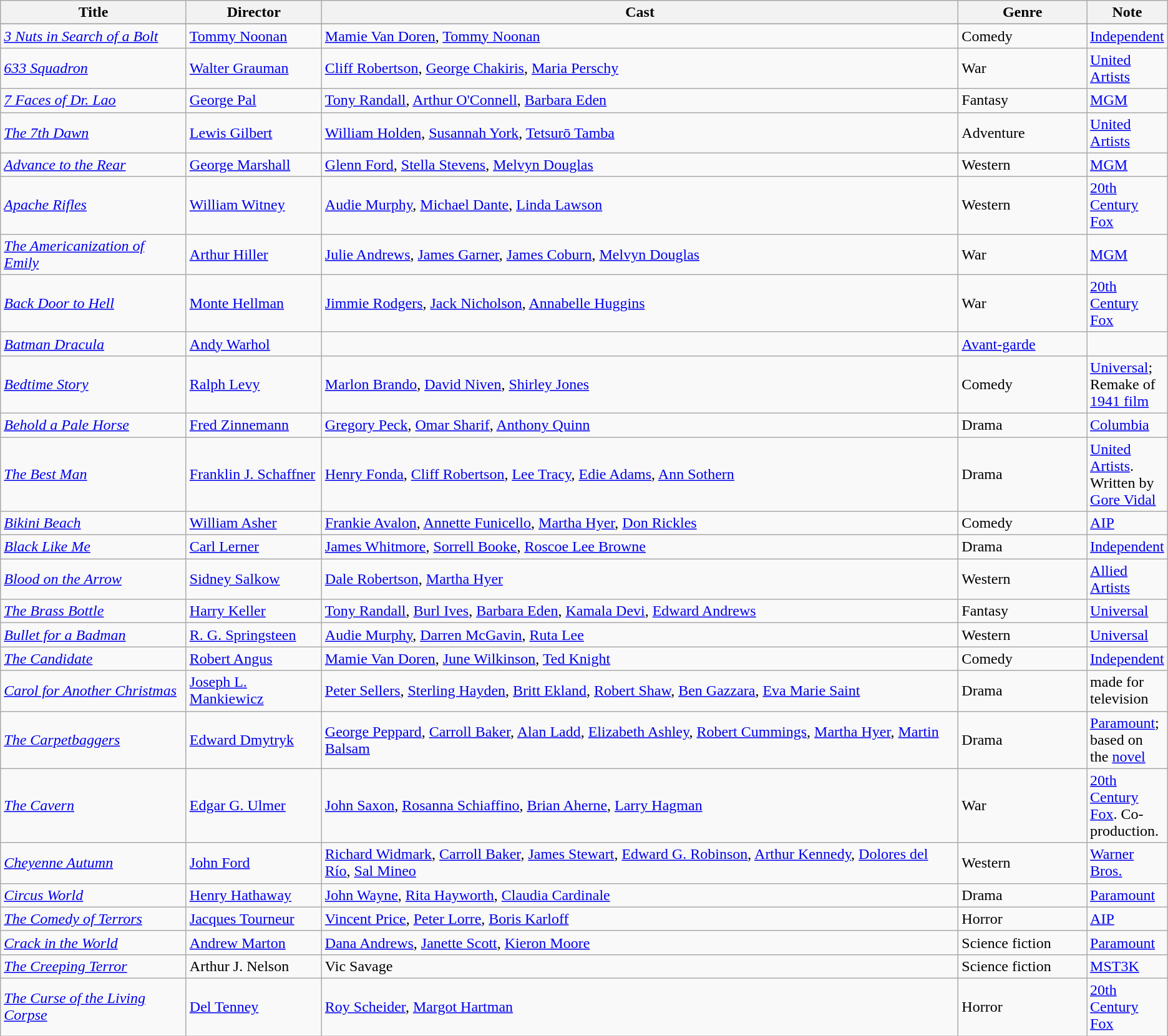<table class="wikitable">
<tr>
<th>Title</th>
<th>Director</th>
<th>Cast</th>
<th style="width:11%;">Genre</th>
<th style="width:5%;">Note</th>
</tr>
<tr>
</tr>
<tr>
<td><em><a href='#'>3 Nuts in Search of a Bolt</a></em></td>
<td><a href='#'>Tommy Noonan</a></td>
<td><a href='#'>Mamie Van Doren</a>, <a href='#'>Tommy Noonan</a></td>
<td>Comedy</td>
<td><a href='#'>Independent</a></td>
</tr>
<tr>
<td><em><a href='#'>633 Squadron</a></em></td>
<td><a href='#'>Walter Grauman</a></td>
<td><a href='#'>Cliff Robertson</a>, <a href='#'>George Chakiris</a>, <a href='#'>Maria Perschy</a></td>
<td>War</td>
<td><a href='#'>United Artists</a></td>
</tr>
<tr>
<td><em><a href='#'>7 Faces of Dr. Lao</a></em></td>
<td><a href='#'>George Pal</a></td>
<td><a href='#'>Tony Randall</a>, <a href='#'>Arthur O'Connell</a>, <a href='#'>Barbara Eden</a></td>
<td>Fantasy</td>
<td><a href='#'>MGM</a></td>
</tr>
<tr>
<td><em><a href='#'>The 7th Dawn</a></em></td>
<td><a href='#'>Lewis Gilbert</a></td>
<td><a href='#'>William Holden</a>, <a href='#'>Susannah York</a>, <a href='#'>Tetsurō Tamba</a></td>
<td>Adventure</td>
<td><a href='#'>United Artists</a></td>
</tr>
<tr>
<td><em><a href='#'>Advance to the Rear</a></em></td>
<td><a href='#'>George Marshall</a></td>
<td><a href='#'>Glenn Ford</a>, <a href='#'>Stella Stevens</a>, <a href='#'>Melvyn Douglas</a></td>
<td>Western</td>
<td><a href='#'>MGM</a></td>
</tr>
<tr>
<td><em><a href='#'>Apache Rifles</a></em></td>
<td><a href='#'>William Witney</a></td>
<td><a href='#'>Audie Murphy</a>, <a href='#'>Michael Dante</a>, <a href='#'>Linda Lawson</a></td>
<td>Western</td>
<td><a href='#'>20th Century Fox</a></td>
</tr>
<tr>
<td><em><a href='#'>The Americanization of Emily</a></em></td>
<td><a href='#'>Arthur Hiller</a></td>
<td><a href='#'>Julie Andrews</a>, <a href='#'>James Garner</a>, <a href='#'>James Coburn</a>, <a href='#'>Melvyn Douglas</a></td>
<td>War</td>
<td><a href='#'>MGM</a></td>
</tr>
<tr>
<td><em><a href='#'>Back Door to Hell</a></em></td>
<td><a href='#'>Monte Hellman</a></td>
<td><a href='#'>Jimmie Rodgers</a>, <a href='#'>Jack Nicholson</a>, <a href='#'>Annabelle Huggins</a></td>
<td>War</td>
<td><a href='#'>20th Century Fox</a></td>
</tr>
<tr>
<td><em><a href='#'>Batman Dracula</a></em></td>
<td><a href='#'>Andy Warhol</a></td>
<td></td>
<td><a href='#'>Avant-garde</a></td>
<td></td>
</tr>
<tr>
<td><em><a href='#'>Bedtime Story</a></em></td>
<td><a href='#'>Ralph Levy</a></td>
<td><a href='#'>Marlon Brando</a>, <a href='#'>David Niven</a>, <a href='#'>Shirley Jones</a></td>
<td>Comedy</td>
<td><a href='#'>Universal</a>; Remake of <a href='#'>1941 film</a></td>
</tr>
<tr>
<td><em><a href='#'>Behold a Pale Horse</a></em></td>
<td><a href='#'>Fred Zinnemann</a></td>
<td><a href='#'>Gregory Peck</a>, <a href='#'>Omar Sharif</a>, <a href='#'>Anthony Quinn</a></td>
<td>Drama</td>
<td><a href='#'>Columbia</a></td>
</tr>
<tr>
<td><em><a href='#'>The Best Man</a></em></td>
<td><a href='#'>Franklin J. Schaffner</a></td>
<td><a href='#'>Henry Fonda</a>, <a href='#'>Cliff Robertson</a>, <a href='#'>Lee Tracy</a>, <a href='#'>Edie Adams</a>, <a href='#'>Ann Sothern</a></td>
<td>Drama</td>
<td><a href='#'>United Artists</a>. Written by <a href='#'>Gore Vidal</a></td>
</tr>
<tr>
<td><em><a href='#'>Bikini Beach</a></em></td>
<td><a href='#'>William Asher</a></td>
<td><a href='#'>Frankie Avalon</a>, <a href='#'>Annette Funicello</a>, <a href='#'>Martha Hyer</a>, <a href='#'>Don Rickles</a></td>
<td>Comedy</td>
<td><a href='#'>AIP</a></td>
</tr>
<tr>
<td><em><a href='#'>Black Like Me</a></em></td>
<td><a href='#'>Carl Lerner</a></td>
<td><a href='#'>James Whitmore</a>, <a href='#'>Sorrell Booke</a>, <a href='#'>Roscoe Lee Browne</a></td>
<td>Drama</td>
<td><a href='#'>Independent</a></td>
</tr>
<tr>
<td><em><a href='#'>Blood on the Arrow</a></em></td>
<td><a href='#'>Sidney Salkow</a></td>
<td><a href='#'>Dale Robertson</a>, <a href='#'>Martha Hyer</a></td>
<td>Western</td>
<td><a href='#'>Allied Artists</a></td>
</tr>
<tr>
<td><em><a href='#'>The Brass Bottle</a></em></td>
<td><a href='#'>Harry Keller</a></td>
<td><a href='#'>Tony Randall</a>, <a href='#'>Burl Ives</a>, <a href='#'>Barbara Eden</a>, <a href='#'>Kamala Devi</a>, <a href='#'>Edward Andrews</a></td>
<td>Fantasy</td>
<td><a href='#'>Universal</a></td>
</tr>
<tr>
<td><em><a href='#'>Bullet for a Badman</a></em></td>
<td><a href='#'>R. G. Springsteen</a></td>
<td><a href='#'>Audie Murphy</a>, <a href='#'>Darren McGavin</a>, <a href='#'>Ruta Lee</a></td>
<td>Western</td>
<td><a href='#'>Universal</a></td>
</tr>
<tr>
<td><em><a href='#'>The Candidate</a></em></td>
<td><a href='#'>Robert Angus</a></td>
<td><a href='#'>Mamie Van Doren</a>, <a href='#'>June Wilkinson</a>, <a href='#'>Ted Knight</a></td>
<td>Comedy</td>
<td><a href='#'>Independent</a></td>
</tr>
<tr>
<td><em><a href='#'>Carol for Another Christmas</a></em></td>
<td><a href='#'>Joseph L. Mankiewicz</a></td>
<td><a href='#'>Peter Sellers</a>, <a href='#'>Sterling Hayden</a>, <a href='#'>Britt Ekland</a>, <a href='#'>Robert Shaw</a>, <a href='#'>Ben Gazzara</a>, <a href='#'>Eva Marie Saint</a></td>
<td>Drama</td>
<td>made for television</td>
</tr>
<tr>
<td><em><a href='#'>The Carpetbaggers</a></em></td>
<td><a href='#'>Edward Dmytryk</a></td>
<td><a href='#'>George Peppard</a>, <a href='#'>Carroll Baker</a>, <a href='#'>Alan Ladd</a>, <a href='#'>Elizabeth Ashley</a>, <a href='#'>Robert Cummings</a>, <a href='#'>Martha Hyer</a>, <a href='#'>Martin Balsam</a></td>
<td>Drama</td>
<td><a href='#'>Paramount</a>; based on the <a href='#'>novel</a></td>
</tr>
<tr>
<td><em><a href='#'>The Cavern</a></em></td>
<td><a href='#'>Edgar G. Ulmer</a></td>
<td><a href='#'>John Saxon</a>, <a href='#'>Rosanna Schiaffino</a>, <a href='#'>Brian Aherne</a>, <a href='#'>Larry Hagman</a></td>
<td>War</td>
<td><a href='#'>20th Century Fox</a>. Co-production.</td>
</tr>
<tr>
<td><em><a href='#'>Cheyenne Autumn</a></em></td>
<td><a href='#'>John Ford</a></td>
<td><a href='#'>Richard Widmark</a>, <a href='#'>Carroll Baker</a>, <a href='#'>James Stewart</a>, <a href='#'>Edward G. Robinson</a>, <a href='#'>Arthur Kennedy</a>, <a href='#'>Dolores del Río</a>, <a href='#'>Sal Mineo</a></td>
<td>Western</td>
<td><a href='#'>Warner Bros.</a></td>
</tr>
<tr>
<td><em><a href='#'>Circus World</a></em></td>
<td><a href='#'>Henry Hathaway</a></td>
<td><a href='#'>John Wayne</a>, <a href='#'>Rita Hayworth</a>, <a href='#'>Claudia Cardinale</a></td>
<td>Drama</td>
<td><a href='#'>Paramount</a></td>
</tr>
<tr>
<td><em><a href='#'>The Comedy of Terrors</a></em></td>
<td><a href='#'>Jacques Tourneur</a></td>
<td><a href='#'>Vincent Price</a>, <a href='#'>Peter Lorre</a>, <a href='#'>Boris Karloff</a></td>
<td>Horror</td>
<td><a href='#'>AIP</a></td>
</tr>
<tr>
<td><em><a href='#'>Crack in the World</a></em></td>
<td><a href='#'>Andrew Marton</a></td>
<td><a href='#'>Dana Andrews</a>, <a href='#'>Janette Scott</a>, <a href='#'>Kieron Moore</a></td>
<td>Science fiction</td>
<td><a href='#'>Paramount</a></td>
</tr>
<tr>
<td><em><a href='#'>The Creeping Terror</a></em></td>
<td>Arthur J. Nelson</td>
<td>Vic Savage</td>
<td>Science fiction</td>
<td><a href='#'>MST3K</a></td>
</tr>
<tr>
<td><em><a href='#'>The Curse of the Living Corpse</a></em></td>
<td><a href='#'>Del Tenney</a></td>
<td><a href='#'>Roy Scheider</a>, <a href='#'>Margot Hartman</a></td>
<td>Horror</td>
<td><a href='#'>20th Century Fox</a></td>
</tr>
</table>
